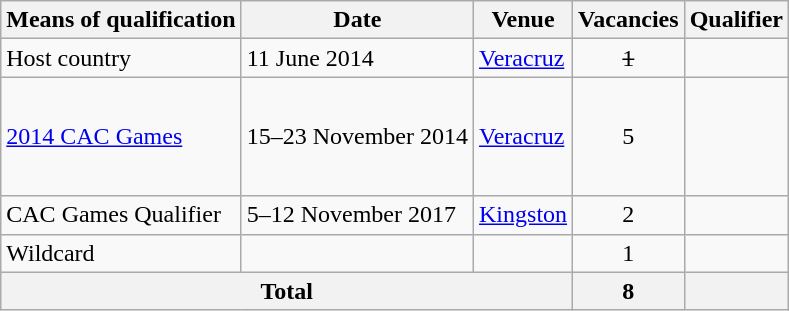<table class="wikitable">
<tr>
<th>Means of qualification</th>
<th>Date</th>
<th>Venue</th>
<th>Vacancies</th>
<th>Qualifier</th>
</tr>
<tr>
<td>Host country</td>
<td>11 June 2014</td>
<td> <a href='#'>Veracruz</a></td>
<td align="center"><s>1</s></td>
<td><s></s></td>
</tr>
<tr>
<td><a href='#'>2014 CAC Games</a></td>
<td>15–23 November 2014</td>
<td> <a href='#'>Veracruz</a></td>
<td align="center">5</td>
<td><br><br><br><br></td>
</tr>
<tr>
<td>CAC Games Qualifier </td>
<td>5–12 November 2017</td>
<td> <a href='#'>Kingston</a></td>
<td align="center">2</td>
<td><br></td>
</tr>
<tr>
<td>Wildcard</td>
<td></td>
<td></td>
<td align="center">1</td>
<td></td>
</tr>
<tr>
<th colspan="3">Total</th>
<th align="center">8</th>
<th></th>
</tr>
</table>
